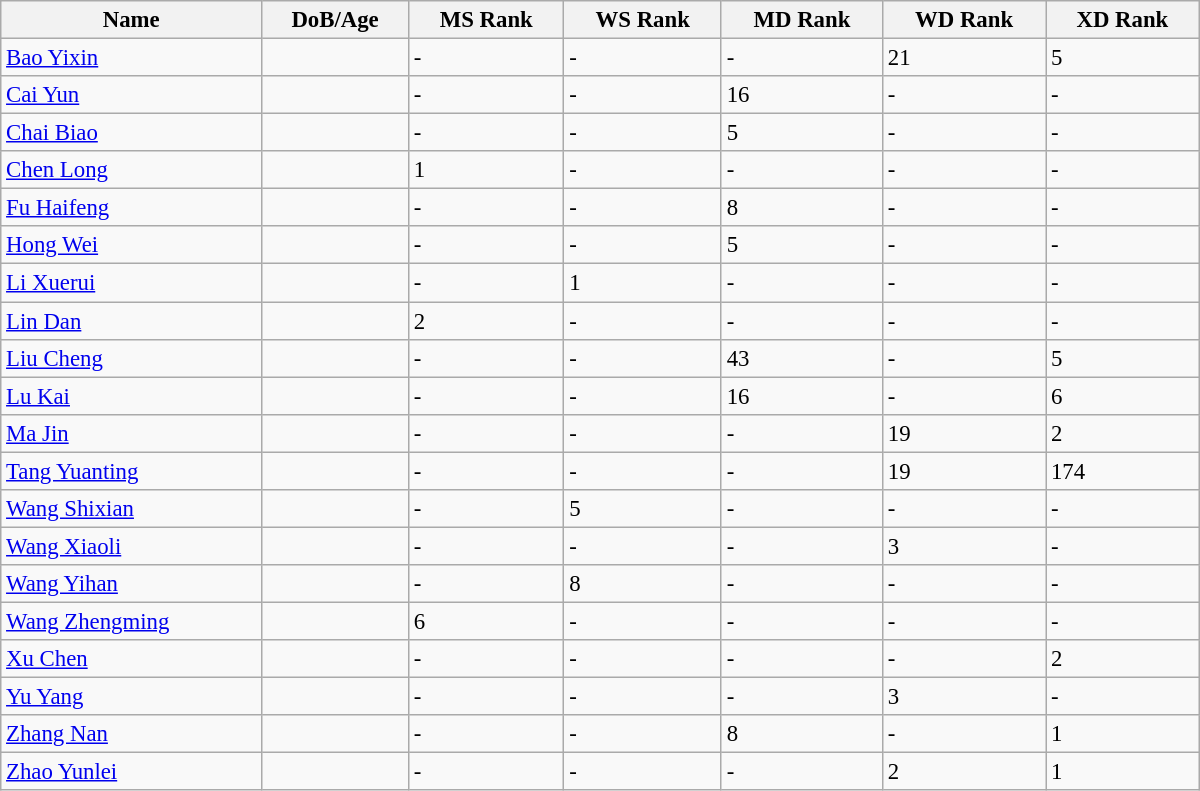<table class="wikitable"  style="width:800px; font-size:95%;">
<tr>
<th align="left">Name</th>
<th align="left">DoB/Age</th>
<th align="left">MS Rank</th>
<th align="left">WS Rank</th>
<th align="left">MD Rank</th>
<th align="left">WD Rank</th>
<th align="left">XD Rank</th>
</tr>
<tr>
<td><a href='#'>Bao Yixin</a></td>
<td></td>
<td>-</td>
<td>-</td>
<td>-</td>
<td>21</td>
<td>5</td>
</tr>
<tr>
<td><a href='#'>Cai Yun</a></td>
<td></td>
<td>-</td>
<td>-</td>
<td>16</td>
<td>-</td>
<td>-</td>
</tr>
<tr>
<td><a href='#'>Chai Biao</a></td>
<td></td>
<td>-</td>
<td>-</td>
<td>5</td>
<td>-</td>
<td>-</td>
</tr>
<tr>
<td><a href='#'>Chen Long</a></td>
<td></td>
<td>1</td>
<td>-</td>
<td>-</td>
<td>-</td>
<td>-</td>
</tr>
<tr>
<td><a href='#'>Fu Haifeng</a></td>
<td></td>
<td>-</td>
<td>-</td>
<td>8</td>
<td>-</td>
<td>-</td>
</tr>
<tr>
<td><a href='#'>Hong Wei</a></td>
<td></td>
<td>-</td>
<td>-</td>
<td>5</td>
<td>-</td>
<td>-</td>
</tr>
<tr>
<td><a href='#'>Li Xuerui</a></td>
<td></td>
<td>-</td>
<td>1</td>
<td>-</td>
<td>-</td>
<td>-</td>
</tr>
<tr>
<td><a href='#'>Lin Dan</a></td>
<td></td>
<td>2</td>
<td>-</td>
<td>-</td>
<td>-</td>
<td>-</td>
</tr>
<tr>
<td><a href='#'>Liu Cheng</a></td>
<td></td>
<td>-</td>
<td>-</td>
<td>43</td>
<td>-</td>
<td>5</td>
</tr>
<tr>
<td><a href='#'>Lu Kai</a></td>
<td></td>
<td>-</td>
<td>-</td>
<td>16</td>
<td>-</td>
<td>6</td>
</tr>
<tr>
<td><a href='#'>Ma Jin</a></td>
<td></td>
<td>-</td>
<td>-</td>
<td>-</td>
<td>19</td>
<td>2</td>
</tr>
<tr>
<td><a href='#'>Tang Yuanting</a></td>
<td></td>
<td>-</td>
<td>-</td>
<td>-</td>
<td>19</td>
<td>174</td>
</tr>
<tr>
<td><a href='#'>Wang Shixian</a></td>
<td></td>
<td>-</td>
<td>5</td>
<td>-</td>
<td>-</td>
<td>-</td>
</tr>
<tr>
<td><a href='#'>Wang Xiaoli</a></td>
<td></td>
<td>-</td>
<td>-</td>
<td>-</td>
<td>3</td>
<td>-</td>
</tr>
<tr>
<td><a href='#'>Wang Yihan</a></td>
<td></td>
<td>-</td>
<td>8</td>
<td>-</td>
<td>-</td>
<td>-</td>
</tr>
<tr>
<td><a href='#'>Wang Zhengming</a></td>
<td></td>
<td>6</td>
<td>-</td>
<td>-</td>
<td>-</td>
<td>-</td>
</tr>
<tr>
<td><a href='#'>Xu Chen</a></td>
<td></td>
<td>-</td>
<td>-</td>
<td>-</td>
<td>-</td>
<td>2</td>
</tr>
<tr>
<td><a href='#'>Yu Yang</a></td>
<td></td>
<td>-</td>
<td>-</td>
<td>-</td>
<td>3</td>
<td>-</td>
</tr>
<tr>
<td><a href='#'>Zhang Nan</a></td>
<td></td>
<td>-</td>
<td>-</td>
<td>8</td>
<td>-</td>
<td>1</td>
</tr>
<tr>
<td><a href='#'>Zhao Yunlei</a></td>
<td></td>
<td>-</td>
<td>-</td>
<td>-</td>
<td>2</td>
<td>1</td>
</tr>
</table>
